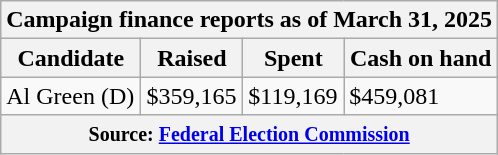<table class="wikitable sortable">
<tr>
<th colspan=4>Campaign finance reports as of March 31, 2025</th>
</tr>
<tr style="text-align:center;">
<th>Candidate</th>
<th>Raised</th>
<th>Spent</th>
<th>Cash on hand</th>
</tr>
<tr>
<td>Al Green (D)</td>
<td>$359,165</td>
<td>$119,169</td>
<td>$459,081</td>
</tr>
<tr>
<th colspan="4"><small>Source: <a href='#'>Federal Election Commission</a></small></th>
</tr>
</table>
